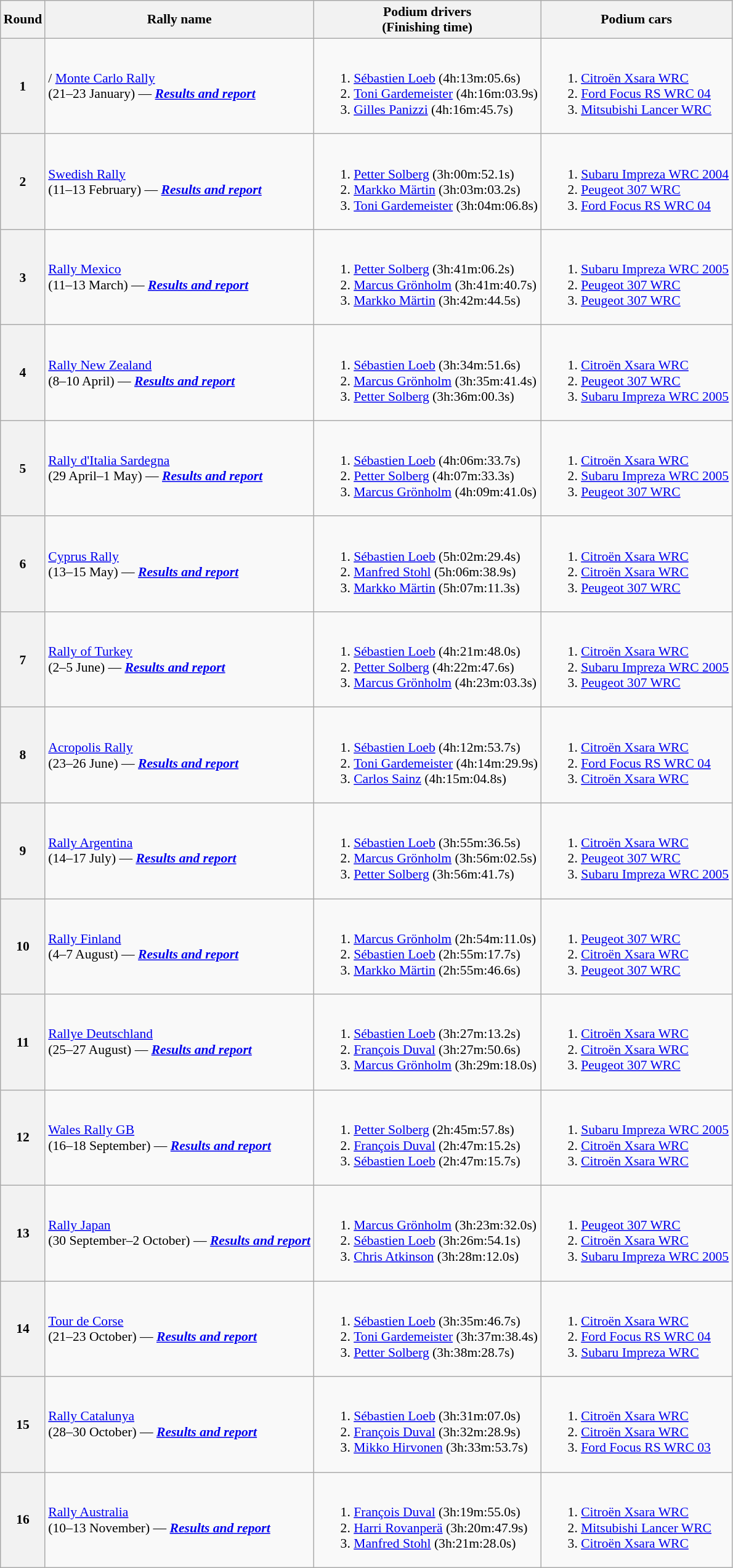<table class="wikitable" style="font-size:90%;">
<tr style="background:#efefef;">
<th>Round</th>
<th>Rally name</th>
<th>Podium drivers <br>(Finishing time)</th>
<th>Podium cars</th>
</tr>
<tr>
<th>1</th>
<td>/ <a href='#'>Monte Carlo Rally</a><br>(21–23 January) — <strong><em><a href='#'>Results and report</a></em></strong></td>
<td><br><ol><li> <a href='#'>Sébastien Loeb</a> (4h:13m:05.6s)</li><li> <a href='#'>Toni Gardemeister</a> (4h:16m:03.9s)</li><li> <a href='#'>Gilles Panizzi</a> (4h:16m:45.7s)</li></ol></td>
<td><br><ol><li><a href='#'>Citroën Xsara WRC</a></li><li><a href='#'>Ford Focus RS WRC 04</a></li><li><a href='#'>Mitsubishi Lancer WRC</a></li></ol></td>
</tr>
<tr>
<th>2</th>
<td> <a href='#'>Swedish Rally</a><br>(11–13 February) — <strong><em><a href='#'>Results and report</a></em></strong></td>
<td><br><ol><li> <a href='#'>Petter Solberg</a> (3h:00m:52.1s)</li><li> <a href='#'>Markko Märtin</a> (3h:03m:03.2s)</li><li> <a href='#'>Toni Gardemeister</a> (3h:04m:06.8s)</li></ol></td>
<td><br><ol><li><a href='#'>Subaru Impreza WRC 2004</a></li><li><a href='#'>Peugeot 307 WRC</a></li><li><a href='#'>Ford Focus RS WRC 04</a></li></ol></td>
</tr>
<tr>
<th>3</th>
<td> <a href='#'>Rally Mexico</a><br>(11–13 March) — <strong><em><a href='#'>Results and report</a></em></strong></td>
<td><br><ol><li> <a href='#'>Petter Solberg</a> (3h:41m:06.2s)</li><li> <a href='#'>Marcus Grönholm</a> (3h:41m:40.7s)</li><li> <a href='#'>Markko Märtin</a> (3h:42m:44.5s)</li></ol></td>
<td><br><ol><li><a href='#'>Subaru Impreza WRC 2005</a></li><li><a href='#'>Peugeot 307 WRC</a></li><li><a href='#'>Peugeot 307 WRC</a></li></ol></td>
</tr>
<tr>
<th>4</th>
<td> <a href='#'>Rally New Zealand</a><br>(8–10 April) — <strong><em><a href='#'>Results and report</a></em></strong></td>
<td><br><ol><li> <a href='#'>Sébastien Loeb</a> (3h:34m:51.6s)</li><li> <a href='#'>Marcus Grönholm</a> (3h:35m:41.4s)</li><li> <a href='#'>Petter Solberg</a> (3h:36m:00.3s)</li></ol></td>
<td><br><ol><li><a href='#'>Citroën Xsara WRC</a></li><li><a href='#'>Peugeot 307 WRC</a></li><li><a href='#'>Subaru Impreza WRC 2005</a></li></ol></td>
</tr>
<tr>
<th>5</th>
<td> <a href='#'>Rally d'Italia Sardegna</a><br>(29 April–1 May) — <strong><em><a href='#'>Results and report</a></em></strong></td>
<td><br><ol><li> <a href='#'>Sébastien Loeb</a> (4h:06m:33.7s)</li><li> <a href='#'>Petter Solberg</a> (4h:07m:33.3s)</li><li> <a href='#'>Marcus Grönholm</a> (4h:09m:41.0s)</li></ol></td>
<td><br><ol><li><a href='#'>Citroën Xsara WRC</a></li><li><a href='#'>Subaru Impreza WRC 2005</a></li><li><a href='#'>Peugeot 307 WRC</a></li></ol></td>
</tr>
<tr>
<th>6</th>
<td> <a href='#'>Cyprus Rally</a><br>(13–15 May) — <strong><em><a href='#'>Results and report</a></em></strong></td>
<td><br><ol><li> <a href='#'>Sébastien Loeb</a> (5h:02m:29.4s)</li><li> <a href='#'>Manfred Stohl</a> (5h:06m:38.9s)</li><li> <a href='#'>Markko Märtin</a> (5h:07m:11.3s)</li></ol></td>
<td><br><ol><li><a href='#'>Citroën Xsara WRC</a></li><li><a href='#'>Citroën Xsara WRC</a></li><li><a href='#'>Peugeot 307 WRC</a></li></ol></td>
</tr>
<tr>
<th>7</th>
<td> <a href='#'>Rally of Turkey</a><br>(2–5 June) — <strong><em><a href='#'>Results and report</a></em></strong></td>
<td><br><ol><li> <a href='#'>Sébastien Loeb</a> (4h:21m:48.0s)</li><li> <a href='#'>Petter Solberg</a> (4h:22m:47.6s)</li><li> <a href='#'>Marcus Grönholm</a> (4h:23m:03.3s)</li></ol></td>
<td><br><ol><li><a href='#'>Citroën Xsara WRC</a></li><li><a href='#'>Subaru Impreza WRC 2005</a></li><li><a href='#'>Peugeot 307 WRC</a></li></ol></td>
</tr>
<tr>
<th>8</th>
<td> <a href='#'>Acropolis Rally</a><br>(23–26 June) — <strong><em><a href='#'>Results and report</a></em></strong></td>
<td><br><ol><li> <a href='#'>Sébastien Loeb</a> (4h:12m:53.7s)</li><li> <a href='#'>Toni Gardemeister</a> (4h:14m:29.9s)</li><li> <a href='#'>Carlos Sainz</a> (4h:15m:04.8s)</li></ol></td>
<td><br><ol><li><a href='#'>Citroën Xsara WRC</a></li><li><a href='#'>Ford Focus RS WRC 04</a></li><li><a href='#'>Citroën Xsara WRC</a></li></ol></td>
</tr>
<tr>
<th>9</th>
<td> <a href='#'>Rally Argentina</a><br>(14–17 July) — <strong><em><a href='#'>Results and report</a></em></strong></td>
<td><br><ol><li> <a href='#'>Sébastien Loeb</a> (3h:55m:36.5s)</li><li> <a href='#'>Marcus Grönholm</a> (3h:56m:02.5s)</li><li> <a href='#'>Petter Solberg</a> (3h:56m:41.7s)</li></ol></td>
<td><br><ol><li><a href='#'>Citroën Xsara WRC</a></li><li><a href='#'>Peugeot 307 WRC</a></li><li><a href='#'>Subaru Impreza WRC 2005</a></li></ol></td>
</tr>
<tr>
<th>10</th>
<td> <a href='#'>Rally Finland</a><br>(4–7 August) — <strong><em><a href='#'>Results and report</a></em></strong></td>
<td><br><ol><li> <a href='#'>Marcus Grönholm</a> (2h:54m:11.0s)</li><li> <a href='#'>Sébastien Loeb</a> (2h:55m:17.7s)</li><li> <a href='#'>Markko Märtin</a> (2h:55m:46.6s)</li></ol></td>
<td><br><ol><li><a href='#'>Peugeot 307 WRC</a></li><li><a href='#'>Citroën Xsara WRC</a></li><li><a href='#'>Peugeot 307 WRC</a></li></ol></td>
</tr>
<tr>
<th>11</th>
<td> <a href='#'>Rallye Deutschland</a><br>(25–27 August) — <strong><em><a href='#'>Results and report</a></em></strong></td>
<td><br><ol><li> <a href='#'>Sébastien Loeb</a> (3h:27m:13.2s)</li><li> <a href='#'>François Duval</a> (3h:27m:50.6s)</li><li> <a href='#'>Marcus Grönholm</a> (3h:29m:18.0s)</li></ol></td>
<td><br><ol><li><a href='#'>Citroën Xsara WRC</a></li><li><a href='#'>Citroën Xsara WRC</a></li><li><a href='#'>Peugeot 307 WRC</a></li></ol></td>
</tr>
<tr>
<th>12</th>
<td> <a href='#'>Wales Rally GB</a><br>(16–18 September) — <strong><em><a href='#'>Results and report</a></em></strong></td>
<td><br><ol><li> <a href='#'>Petter Solberg</a> (2h:45m:57.8s)</li><li> <a href='#'>François Duval</a> (2h:47m:15.2s)</li><li> <a href='#'>Sébastien Loeb</a> (2h:47m:15.7s)</li></ol></td>
<td><br><ol><li><a href='#'>Subaru Impreza WRC 2005</a></li><li><a href='#'>Citroën Xsara WRC</a></li><li><a href='#'>Citroën Xsara WRC</a></li></ol></td>
</tr>
<tr>
<th>13</th>
<td> <a href='#'>Rally Japan</a><br>(30 September–2 October) — <strong><em><a href='#'>Results and report</a></em></strong></td>
<td><br><ol><li> <a href='#'>Marcus Grönholm</a> (3h:23m:32.0s)</li><li> <a href='#'>Sébastien Loeb</a> (3h:26m:54.1s)</li><li> <a href='#'>Chris Atkinson</a> (3h:28m:12.0s)</li></ol></td>
<td><br><ol><li><a href='#'>Peugeot 307 WRC</a></li><li><a href='#'>Citroën Xsara WRC</a></li><li><a href='#'>Subaru Impreza WRC 2005</a></li></ol></td>
</tr>
<tr>
<th>14</th>
<td> <a href='#'>Tour de Corse</a><br>(21–23 October) — <strong><em><a href='#'>Results and report</a></em></strong></td>
<td><br><ol><li> <a href='#'>Sébastien Loeb</a> (3h:35m:46.7s)</li><li> <a href='#'>Toni Gardemeister</a> (3h:37m:38.4s)</li><li> <a href='#'>Petter Solberg</a> (3h:38m:28.7s)</li></ol></td>
<td><br><ol><li><a href='#'>Citroën Xsara WRC</a></li><li><a href='#'>Ford Focus RS WRC 04</a></li><li><a href='#'>Subaru Impreza WRC</a></li></ol></td>
</tr>
<tr>
<th>15</th>
<td> <a href='#'>Rally Catalunya</a><br>(28–30 October) — <strong><em><a href='#'>Results and report</a></em></strong></td>
<td><br><ol><li> <a href='#'>Sébastien Loeb</a> (3h:31m:07.0s)</li><li> <a href='#'>François Duval</a> (3h:32m:28.9s)</li><li> <a href='#'>Mikko Hirvonen</a> (3h:33m:53.7s)</li></ol></td>
<td><br><ol><li><a href='#'>Citroën Xsara WRC</a></li><li><a href='#'>Citroën Xsara WRC</a></li><li><a href='#'>Ford Focus RS WRC 03</a></li></ol></td>
</tr>
<tr>
<th>16</th>
<td> <a href='#'>Rally Australia</a><br>(10–13 November) — <strong><em><a href='#'>Results and report</a></em></strong></td>
<td><br><ol><li> <a href='#'>François Duval</a> (3h:19m:55.0s)</li><li> <a href='#'>Harri Rovanperä</a> (3h:20m:47.9s)</li><li> <a href='#'>Manfred Stohl</a> (3h:21m:28.0s)</li></ol></td>
<td><br><ol><li><a href='#'>Citroën Xsara WRC</a></li><li><a href='#'>Mitsubishi Lancer WRC</a></li><li><a href='#'>Citroën Xsara WRC</a></li></ol></td>
</tr>
</table>
